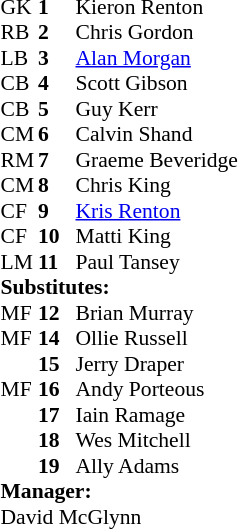<table style="font-size: 90%" cellspacing="0" cellpadding="0" align="center">
<tr>
<th width="25"></th>
<th width="25"></th>
<th width="200"></th>
<th></th>
</tr>
<tr>
<td>GK</td>
<td><strong>1</strong></td>
<td>Kieron Renton</td>
</tr>
<tr>
<td>RB</td>
<td><strong>2</strong></td>
<td>Chris Gordon</td>
</tr>
<tr>
<td>LB</td>
<td><strong>3</strong></td>
<td><a href='#'>Alan Morgan</a></td>
</tr>
<tr>
<td>CB</td>
<td><strong>4</strong></td>
<td>Scott Gibson</td>
</tr>
<tr>
<td>CB</td>
<td><strong>5</strong></td>
<td>Guy Kerr</td>
</tr>
<tr>
<td>CM</td>
<td><strong>6</strong></td>
<td>Calvin Shand</td>
<td></td>
</tr>
<tr>
<td>RM</td>
<td><strong>7</strong></td>
<td>Graeme Beveridge</td>
</tr>
<tr>
<td>CM</td>
<td><strong>8</strong></td>
<td>Chris King</td>
</tr>
<tr>
<td>CF</td>
<td><strong>9</strong></td>
<td><a href='#'>Kris Renton</a></td>
</tr>
<tr>
<td>CF</td>
<td><strong>10</strong></td>
<td>Matti King</td>
<td></td>
</tr>
<tr>
<td>LM</td>
<td><strong>11</strong></td>
<td>Paul Tansey</td>
<td></td>
</tr>
<tr>
<td colspan=3><strong>Substitutes:</strong></td>
</tr>
<tr>
<td>MF</td>
<td><strong>12</strong></td>
<td>Brian Murray</td>
<td></td>
</tr>
<tr>
<td>MF</td>
<td><strong>14</strong></td>
<td>Ollie Russell</td>
<td></td>
</tr>
<tr>
<td></td>
<td><strong>15</strong></td>
<td>Jerry Draper</td>
</tr>
<tr>
<td>MF</td>
<td><strong>16</strong></td>
<td>Andy Porteous</td>
<td></td>
</tr>
<tr>
<td></td>
<td><strong>17</strong></td>
<td>Iain Ramage</td>
</tr>
<tr>
<td></td>
<td><strong>18</strong></td>
<td>Wes Mitchell</td>
</tr>
<tr>
<td></td>
<td><strong>19</strong></td>
<td>Ally Adams</td>
</tr>
<tr>
<td colspan=3><strong>Manager:</strong></td>
</tr>
<tr>
<td colspan="4">David McGlynn</td>
</tr>
</table>
